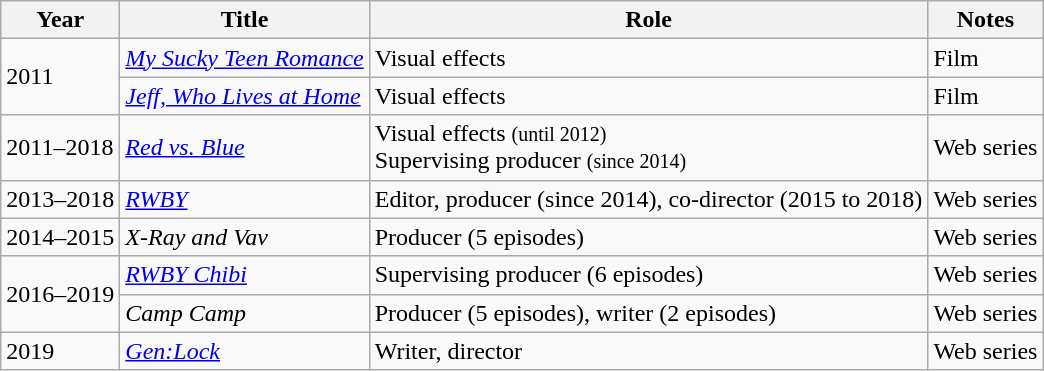<table class="wikitable sortable">
<tr>
<th>Year</th>
<th>Title</th>
<th>Role</th>
<th>Notes</th>
</tr>
<tr>
<td rowspan=2>2011</td>
<td><em><a href='#'>My Sucky Teen Romance</a></em></td>
<td>Visual effects</td>
<td>Film</td>
</tr>
<tr>
<td><em><a href='#'>Jeff, Who Lives at Home</a></em></td>
<td>Visual effects</td>
<td>Film</td>
</tr>
<tr>
<td>2011–2018</td>
<td><em><a href='#'>Red vs. Blue</a></em></td>
<td>Visual effects <small>(until 2012)</small><br>Supervising producer <small>(since 2014)</small></td>
<td>Web series</td>
</tr>
<tr>
<td>2013–2018</td>
<td><em><a href='#'>RWBY</a></em></td>
<td>Editor, producer (since 2014), co-director (2015 to 2018)</td>
<td>Web series</td>
</tr>
<tr>
<td>2014–2015</td>
<td><em>X-Ray and Vav</em></td>
<td>Producer (5 episodes)</td>
<td>Web series</td>
</tr>
<tr>
<td rowspan=2>2016–2019</td>
<td><em><a href='#'>RWBY Chibi</a></em></td>
<td>Supervising producer (6 episodes)</td>
<td>Web series</td>
</tr>
<tr>
<td><em>Camp Camp</em></td>
<td>Producer (5 episodes), writer (2 episodes)</td>
<td>Web series</td>
</tr>
<tr>
<td>2019</td>
<td><em><a href='#'>Gen:Lock</a></em></td>
<td>Writer, director</td>
<td>Web series</td>
</tr>
</table>
